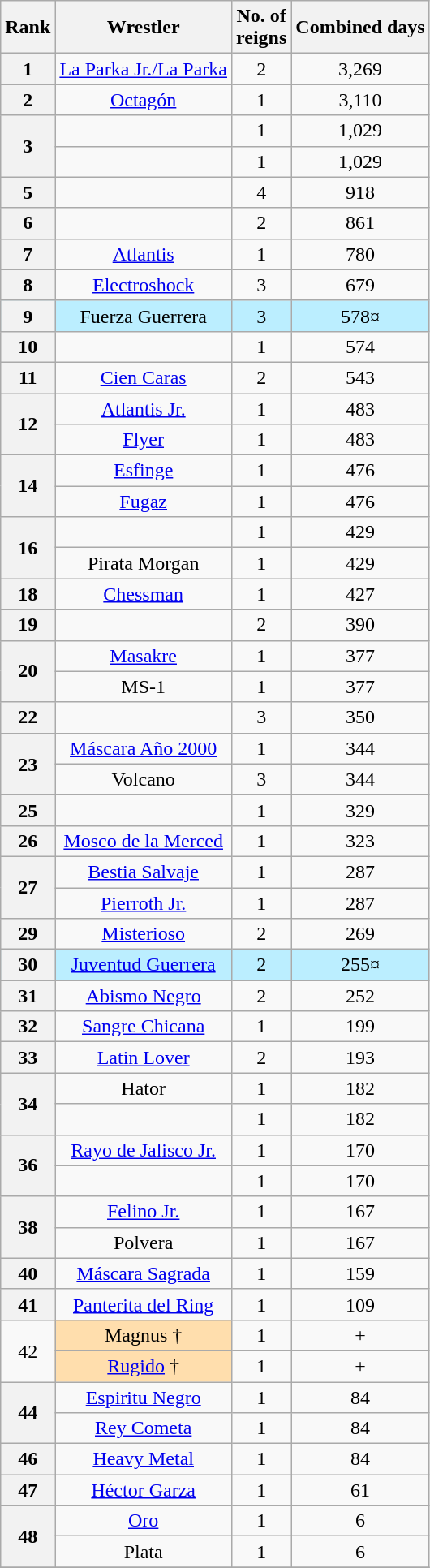<table class="wikitable sortable" style="text-align: center">
<tr>
<th>Rank</th>
<th>Wrestler</th>
<th>No. of<br>reigns</th>
<th>Combined days</th>
</tr>
<tr>
<th>1</th>
<td><a href='#'>La Parka Jr./La Parka</a></td>
<td>2</td>
<td>3,269</td>
</tr>
<tr>
<th>2</th>
<td><a href='#'>Octagón</a></td>
<td>1</td>
<td>3,110</td>
</tr>
<tr>
<th rowspan=2>3</th>
<td></td>
<td>1</td>
<td>1,029</td>
</tr>
<tr>
<td></td>
<td>1</td>
<td>1,029</td>
</tr>
<tr>
<th>5</th>
<td></td>
<td>4</td>
<td>918</td>
</tr>
<tr>
<th>6</th>
<td></td>
<td>2</td>
<td>861</td>
</tr>
<tr>
<th>7</th>
<td><a href='#'>Atlantis</a></td>
<td>1</td>
<td>780</td>
</tr>
<tr>
<th>8</th>
<td><a href='#'>Electroshock</a></td>
<td>3</td>
<td>679</td>
</tr>
<tr style="background-color:#bbeeff">
<th>9</th>
<td>Fuerza Guerrera</td>
<td>3</td>
<td>578¤</td>
</tr>
<tr>
<th>10</th>
<td></td>
<td>1</td>
<td>574</td>
</tr>
<tr>
<th>11</th>
<td><a href='#'>Cien Caras</a></td>
<td>2</td>
<td>543</td>
</tr>
<tr>
<th rowspan=2>12</th>
<td><a href='#'>Atlantis Jr.</a></td>
<td>1</td>
<td>483</td>
</tr>
<tr>
<td><a href='#'>Flyer</a></td>
<td>1</td>
<td>483</td>
</tr>
<tr>
<th rowspan=2>14</th>
<td><a href='#'>Esfinge</a></td>
<td>1</td>
<td>476</td>
</tr>
<tr>
<td><a href='#'>Fugaz</a></td>
<td>1</td>
<td>476</td>
</tr>
<tr>
<th rowspan=2>16</th>
<td></td>
<td>1</td>
<td>429</td>
</tr>
<tr>
<td>Pirata Morgan</td>
<td>1</td>
<td>429</td>
</tr>
<tr>
<th>18</th>
<td><a href='#'>Chessman</a></td>
<td>1</td>
<td>427</td>
</tr>
<tr>
<th>19</th>
<td></td>
<td>2</td>
<td>390</td>
</tr>
<tr>
<th rowspan=2>20</th>
<td><a href='#'>Masakre</a></td>
<td>1</td>
<td>377</td>
</tr>
<tr>
<td>MS-1</td>
<td>1</td>
<td>377</td>
</tr>
<tr>
<th>22</th>
<td></td>
<td>3</td>
<td>350</td>
</tr>
<tr>
<th rowspan=2>23</th>
<td><a href='#'>Máscara Año 2000</a></td>
<td>1</td>
<td>344</td>
</tr>
<tr>
<td>Volcano</td>
<td>3</td>
<td>344</td>
</tr>
<tr>
<th>25</th>
<td></td>
<td>1</td>
<td>329</td>
</tr>
<tr>
<th>26</th>
<td><a href='#'>Mosco de la Merced</a></td>
<td>1</td>
<td>323</td>
</tr>
<tr>
<th rowspan=2>27</th>
<td><a href='#'>Bestia Salvaje</a></td>
<td>1</td>
<td>287</td>
</tr>
<tr>
<td><a href='#'>Pierroth Jr.</a></td>
<td>1</td>
<td>287</td>
</tr>
<tr>
<th>29</th>
<td><a href='#'>Misterioso</a></td>
<td>2</td>
<td>269</td>
</tr>
<tr style="background-color:#bbeeff">
<th>30</th>
<td><a href='#'>Juventud Guerrera</a></td>
<td>2</td>
<td>255¤</td>
</tr>
<tr>
<th>31</th>
<td><a href='#'>Abismo Negro</a></td>
<td>2</td>
<td>252</td>
</tr>
<tr>
<th>32</th>
<td><a href='#'>Sangre Chicana</a></td>
<td>1</td>
<td>199</td>
</tr>
<tr>
<th>33</th>
<td><a href='#'>Latin Lover</a></td>
<td>2</td>
<td>193</td>
</tr>
<tr>
<th rowspan=2>34</th>
<td>Hator</td>
<td>1</td>
<td>182</td>
</tr>
<tr>
<td></td>
<td>1</td>
<td>182</td>
</tr>
<tr>
<th rowspan=2>36</th>
<td><a href='#'>Rayo de Jalisco Jr.</a></td>
<td>1</td>
<td>170</td>
</tr>
<tr>
<td></td>
<td>1</td>
<td>170</td>
</tr>
<tr>
<th rowspan=2>38</th>
<td><a href='#'>Felino Jr.</a></td>
<td>1</td>
<td>167</td>
</tr>
<tr>
<td>Polvera</td>
<td>1</td>
<td>167</td>
</tr>
<tr>
<th>40</th>
<td><a href='#'>Máscara Sagrada</a></td>
<td>1</td>
<td>159</td>
</tr>
<tr>
<th>41</th>
<td><a href='#'>Panterita del Ring</a></td>
<td>1</td>
<td>109</td>
</tr>
<tr>
<td rowspan=2>42</td>
<td style="background: #ffdead;">Magnus †</td>
<td>1</td>
<td>+</td>
</tr>
<tr>
<td style="background: #ffdead;"><a href='#'>Rugido</a> †</td>
<td>1</td>
<td>+</td>
</tr>
<tr>
<th rowspan=2>44</th>
<td><a href='#'>Espiritu Negro</a></td>
<td>1</td>
<td>84</td>
</tr>
<tr>
<td><a href='#'>Rey Cometa</a></td>
<td>1</td>
<td>84</td>
</tr>
<tr>
<th>46</th>
<td><a href='#'>Heavy Metal</a></td>
<td>1</td>
<td>84</td>
</tr>
<tr>
<th>47</th>
<td><a href='#'>Héctor Garza</a></td>
<td>1</td>
<td>61</td>
</tr>
<tr>
<th rowspan=2>48</th>
<td><a href='#'>Oro</a></td>
<td>1</td>
<td>6</td>
</tr>
<tr>
<td>Plata</td>
<td>1</td>
<td>6</td>
</tr>
<tr>
</tr>
</table>
